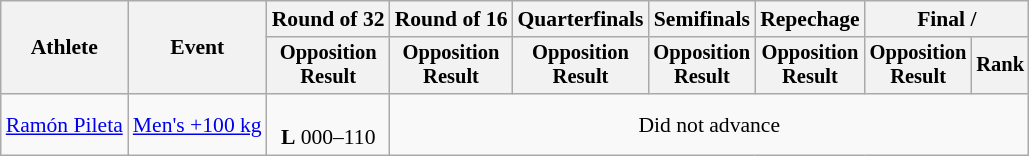<table class="wikitable" style="font-size:90%">
<tr>
<th rowspan="2">Athlete</th>
<th rowspan="2">Event</th>
<th>Round of 32</th>
<th>Round of 16</th>
<th>Quarterfinals</th>
<th>Semifinals</th>
<th>Repechage</th>
<th colspan=2>Final / </th>
</tr>
<tr style="font-size:95%">
<th>Opposition<br>Result</th>
<th>Opposition<br>Result</th>
<th>Opposition<br>Result</th>
<th>Opposition<br>Result</th>
<th>Opposition<br>Result</th>
<th>Opposition<br>Result</th>
<th>Rank</th>
</tr>
<tr align=center>
<td align=left><a href='#'>Ramón Pileta</a></td>
<td align=left><a href='#'>Men's +100 kg</a></td>
<td><br><strong>L</strong> 000–110</td>
<td colspan=6>Did not advance</td>
</tr>
</table>
